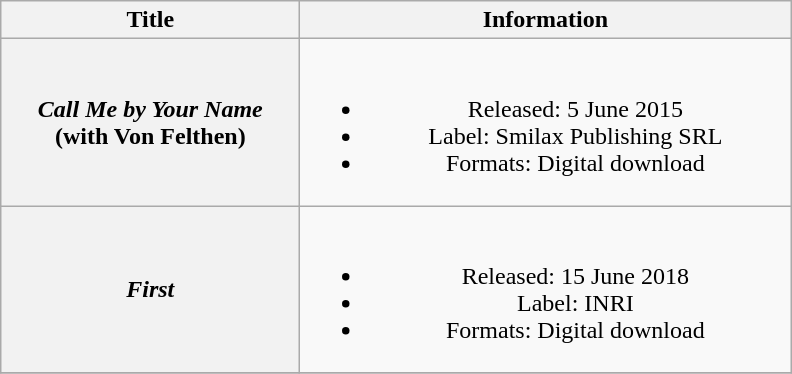<table class="wikitable plainrowheaders" style="text-align:center;">
<tr>
<th scope="col" style="width:12em;" rowspan="1">Title</th>
<th scope="col" style="width:20em;" rowspan="1">Information</th>
</tr>
<tr>
<th scope="row"><em>Call Me by Your Name</em><br><span>(with Von Felthen)</span></th>
<td><br><ul><li>Released: 5 June 2015</li><li>Label: Smilax Publishing SRL</li><li>Formats: Digital download</li></ul></td>
</tr>
<tr>
<th scope="row"><em>First</em></th>
<td><br><ul><li>Released: 15 June 2018</li><li>Label: INRI</li><li>Formats: Digital download</li></ul></td>
</tr>
<tr>
</tr>
</table>
